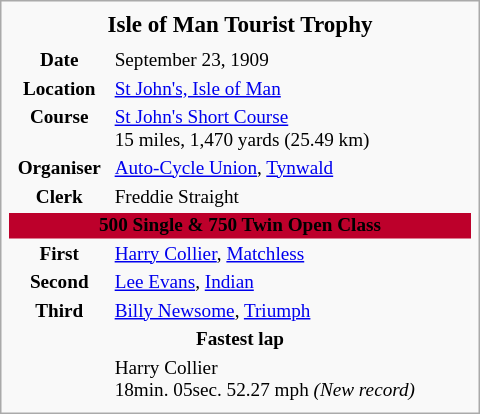<table class="infobox" style="width:25em; font-size:80%;">
<tr>
<th colspan="2"  style="background:; text-align:center;"><big>Isle of Man Tourist Trophy</big></th>
</tr>
<tr>
<th colspan="2"></th>
</tr>
<tr>
<th>Date</th>
<td valign="top">September 23, 1909</td>
</tr>
<tr>
<th>Location</th>
<td valign="top"><a href='#'>St John's, Isle of Man</a></td>
</tr>
<tr>
<th>Course</th>
<td valign="top"><a href='#'>St John's Short Course</a> <br> 15 miles, 1,470 yards (25.49 km)</td>
</tr>
<tr>
<th>Organiser</th>
<td valign="top"><a href='#'>Auto-Cycle Union</a>, <a href='#'>Tynwald</a></td>
</tr>
<tr>
<th>Clerk</th>
<td valign="top">Freddie Straight</td>
</tr>
<tr>
<th colspan="2"  style="background:#bd002b; text-align:center;"><span>500 Single & 750 Twin Open Class</span></th>
</tr>
<tr>
<th>First</th>
<td valign="top"><a href='#'>Harry Collier</a>, <a href='#'>Matchless</a></td>
</tr>
<tr>
<th>Second</th>
<td valign="top"><a href='#'>Lee Evans</a>, <a href='#'>Indian</a></td>
</tr>
<tr>
<th>Third</th>
<td valign="top"><a href='#'>Billy Newsome</a>, <a href='#'>Triumph</a></td>
</tr>
<tr>
<th colspan="2"  style="background:#; text-align:center;">Fastest lap</th>
</tr>
<tr>
<th></th>
<td valign="top">Harry Collier <br> 18min. 05sec. 52.27 mph <em>(New record)</em></td>
</tr>
<tr>
</tr>
</table>
